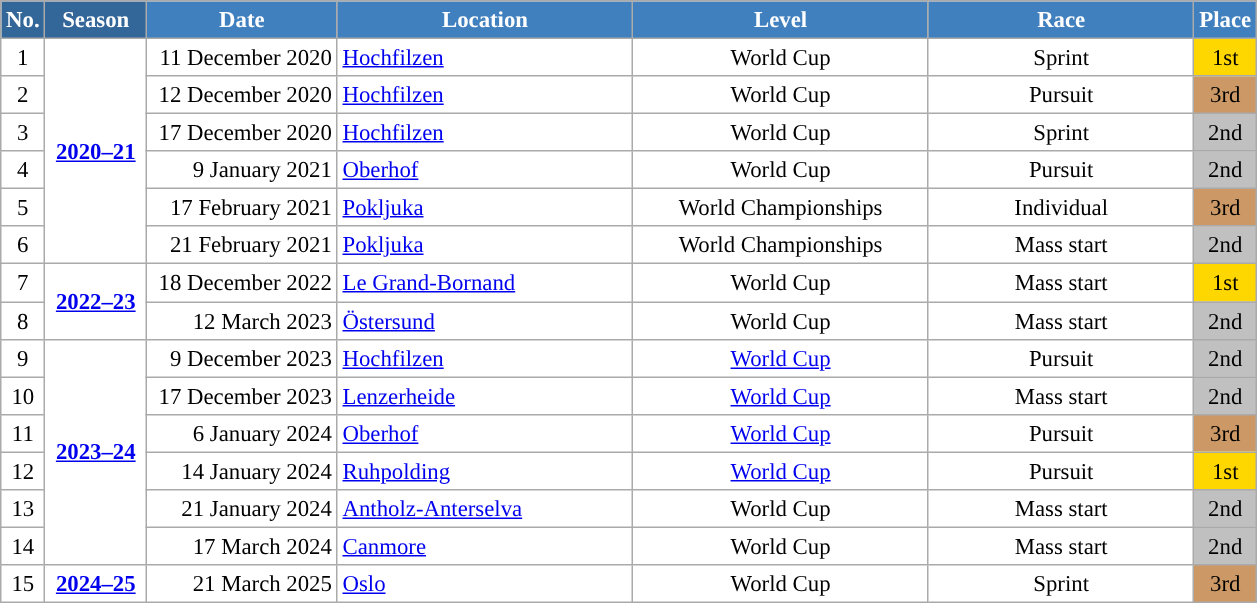<table class="wikitable sortable" style="font-size:95%; text-align:center; border:grey solid 1px; border-collapse:collapse; background:#ffffff;">
<tr style="background:#efefef;">
<th style="background-color:#369; color:white;">No.</th>
<th style="background-color:#369; color:white;">Season</th>
<th style="background-color:#4180be; color:white; width:120px;">Date</th>
<th style="background-color:#4180be; color:white; width:190px;">Location</th>
<th style="background-color:#4180be; color:white; width:190px;">Level</th>
<th style="background-color:#4180be; color:white; width:170px;">Race</th>
<th style="background-color:#4180be; color:white;">Place</th>
</tr>
<tr>
<td align=center>1</td>
<td rowspan="6" align="center"><strong> <a href='#'>2020–21</a> </strong></td>
<td align=right>11 December 2020</td>
<td align=left> <a href='#'>Hochfilzen</a></td>
<td>World Cup</td>
<td>Sprint</td>
<td bgcolor="gold">1st</td>
</tr>
<tr>
<td align=center>2</td>
<td align=right>12 December 2020</td>
<td align=left> <a href='#'>Hochfilzen</a></td>
<td>World Cup</td>
<td>Pursuit</td>
<td bgcolor="cc9966">3rd</td>
</tr>
<tr>
<td align=center>3</td>
<td align=right>17 December 2020</td>
<td align=left> <a href='#'>Hochfilzen</a></td>
<td>World Cup</td>
<td>Sprint</td>
<td bgcolor="silver">2nd</td>
</tr>
<tr>
<td align=center>4</td>
<td align=right>9 January 2021</td>
<td align=left> <a href='#'>Oberhof</a></td>
<td>World Cup</td>
<td>Pursuit</td>
<td bgcolor="silver">2nd</td>
</tr>
<tr>
<td align=center>5</td>
<td align=right>17 February 2021</td>
<td align=left> <a href='#'>Pokljuka</a></td>
<td>World Championships</td>
<td>Individual</td>
<td bgcolor="cc9966">3rd</td>
</tr>
<tr>
<td align=center>6</td>
<td align=right>21 February 2021</td>
<td align=left> <a href='#'>Pokljuka</a></td>
<td>World Championships</td>
<td>Mass start</td>
<td bgcolor="silver">2nd</td>
</tr>
<tr>
<td align=center>7</td>
<td rowspan="2" align="center"><strong> <a href='#'>2022–23</a> </strong></td>
<td align=right>18 December 2022</td>
<td align=left> <a href='#'>Le Grand-Bornand</a></td>
<td>World Cup</td>
<td>Mass start</td>
<td bgcolor="gold">1st</td>
</tr>
<tr>
<td align=center>8</td>
<td align=right>12 March 2023</td>
<td align=left> <a href='#'>Östersund</a></td>
<td>World Cup</td>
<td>Mass start</td>
<td bgcolor="silver">2nd</td>
</tr>
<tr>
<td align=center>9</td>
<td rowspan="6" align="center"><strong> <a href='#'>2023–24</a> </strong></td>
<td align=right>9 December 2023</td>
<td align=left> <a href='#'>Hochfilzen</a></td>
<td><a href='#'>World Cup</a></td>
<td>Pursuit</td>
<td bgcolor="silver">2nd</td>
</tr>
<tr>
<td align=center>10</td>
<td align=right>17 December 2023</td>
<td align=left> <a href='#'>Lenzerheide</a></td>
<td><a href='#'>World Cup</a></td>
<td>Mass start</td>
<td bgcolor="silver">2nd</td>
</tr>
<tr>
<td align=center>11</td>
<td align=right>6 January 2024</td>
<td align=left> <a href='#'>Oberhof</a></td>
<td><a href='#'>World Cup</a></td>
<td>Pursuit</td>
<td bgcolor="cc9966">3rd</td>
</tr>
<tr>
<td align=center>12</td>
<td align=right>14 January 2024</td>
<td align=left> <a href='#'>Ruhpolding</a></td>
<td><a href='#'>World Cup</a></td>
<td>Pursuit</td>
<td bgcolor="gold">1st</td>
</tr>
<tr>
<td align=center>13</td>
<td align=right>21 January 2024</td>
<td align=left> <a href='#'>Antholz-Anterselva</a></td>
<td>World Cup</td>
<td>Mass start</td>
<td bgcolor="silver">2nd</td>
</tr>
<tr>
<td align=center>14</td>
<td align=right>17 March 2024</td>
<td align=left> <a href='#'>Canmore</a></td>
<td>World Cup</td>
<td>Mass start</td>
<td bgcolor="silver">2nd</td>
</tr>
<tr>
<td align=center>15</td>
<td rowspan="1" align="center"><strong> <a href='#'>2024–25</a> </strong></td>
<td align=right>21 March 2025</td>
<td align=left> <a href='#'>Oslo</a></td>
<td>World Cup</td>
<td>Sprint</td>
<td bgcolor="cc9966">3rd</td>
</tr>
</table>
